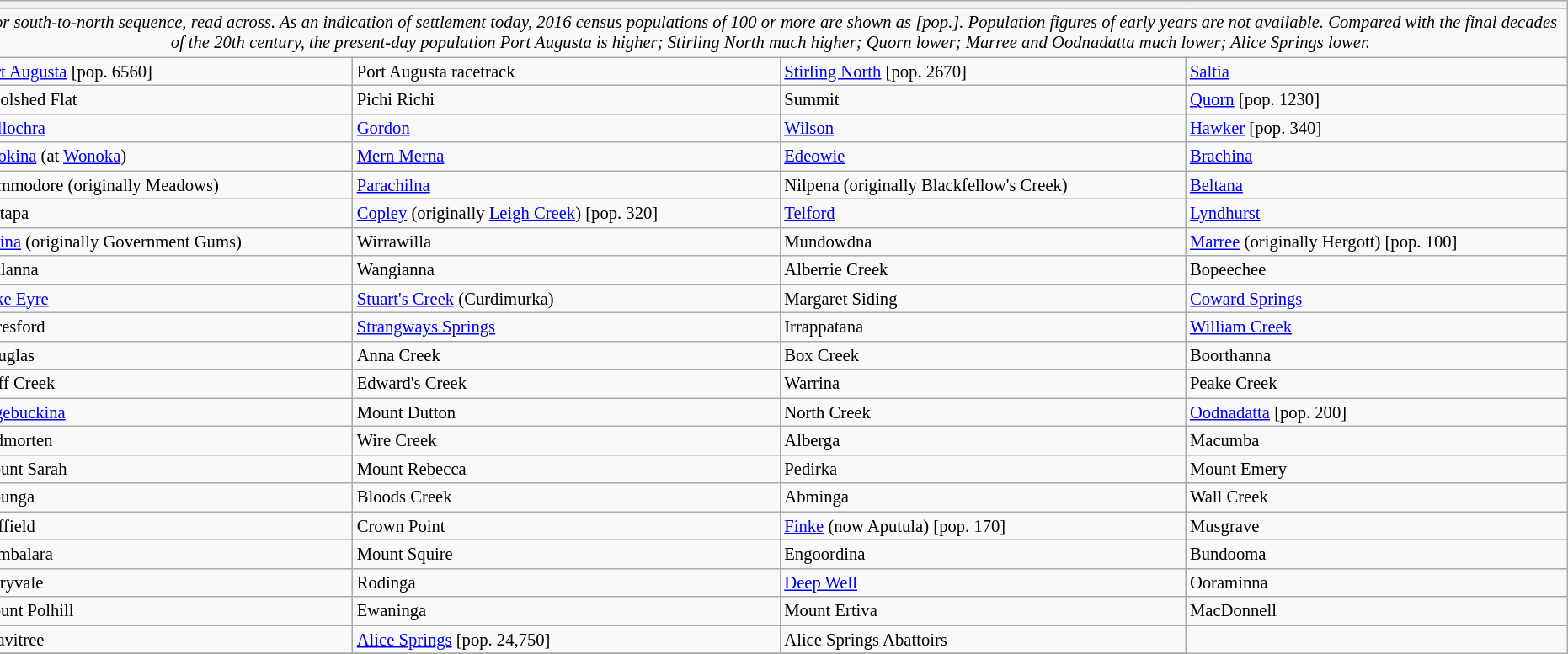<table class="wikitable floatright mw-collapsible mw-collapsed" border= "1" style= "width:100%; font-size: 86%; float:right; margin-left:2em; margin-right:2em; margin-bottom:2em">
<tr>
<th colspan="4"></th>
</tr>
<tr>
<td colspan="4" style="text-align: center;"><em>For south-to-north sequence, read across. As an indication of settlement today, 2016 census populations of 100 or more are shown as [pop.]. Population figures of early years are not available. Compared with the final decades of the 20th century, the present-day population Port Augusta is higher; Stirling North much higher; Quorn lower; Marree and Oodnadatta much lower; Alice Springs lower.</em></td>
</tr>
<tr>
<td><a href='#'>Port Augusta</a> [pop. 6560]</td>
<td>Port Augusta racetrack</td>
<td><a href='#'>Stirling North</a> [pop. 2670]</td>
<td><a href='#'>Saltia</a></td>
</tr>
<tr>
<td>Woolshed Flat</td>
<td>Pichi Richi</td>
<td>Summit</td>
<td><a href='#'>Quorn</a> [pop. 1230]</td>
</tr>
<tr>
<td><a href='#'>Willochra</a></td>
<td><a href='#'>Gordon</a></td>
<td><a href='#'>Wilson</a></td>
<td><a href='#'>Hawker</a> [pop. 340]</td>
</tr>
<tr>
<td><a href='#'>Hookina</a> (at <a href='#'>Wonoka</a>)</td>
<td><a href='#'>Mern Merna</a></td>
<td><a href='#'>Edeowie</a></td>
<td><a href='#'>Brachina</a></td>
</tr>
<tr>
<td>Commodore (originally Meadows)</td>
<td><a href='#'>Parachilna</a></td>
<td>Nilpena (originally Blackfellow's Creek)</td>
<td><a href='#'>Beltana</a></td>
</tr>
<tr>
<td>Puttapa</td>
<td><a href='#'>Copley</a> (originally <a href='#'>Leigh Creek</a>) [pop. 320]</td>
<td><a href='#'>Telford</a></td>
<td><a href='#'>Lyndhurst</a></td>
</tr>
<tr>
<td><a href='#'>Farina</a> (originally Government Gums)</td>
<td>Wirrawilla</td>
<td>Mundowdna</td>
<td><a href='#'>Marree</a> (originally Hergott) [pop. 100]</td>
</tr>
<tr>
<td>Callanna</td>
<td>Wangianna</td>
<td>Alberrie Creek</td>
<td>Bopeechee</td>
</tr>
<tr>
<td><a href='#'>Lake Eyre</a></td>
<td><a href='#'>Stuart's Creek</a> (Curdimurka)</td>
<td>Margaret Siding</td>
<td><a href='#'>Coward Springs</a></td>
</tr>
<tr>
<td>Beresford</td>
<td><a href='#'>Strangways Springs</a></td>
<td>Irrappatana</td>
<td><a href='#'>William Creek</a></td>
</tr>
<tr>
<td>Douglas</td>
<td>Anna Creek</td>
<td>Box Creek</td>
<td>Boorthanna</td>
</tr>
<tr>
<td>Duff Creek</td>
<td>Edward's Creek</td>
<td>Warrina</td>
<td>Peake Creek</td>
</tr>
<tr>
<td><a href='#'>Algebuckina</a></td>
<td>Mount Dutton</td>
<td>North Creek</td>
<td><a href='#'>Oodnadatta</a> [pop. 200]</td>
</tr>
<tr>
<td>Todmorten</td>
<td>Wire Creek</td>
<td>Alberga</td>
<td>Macumba</td>
</tr>
<tr>
<td>Mount Sarah</td>
<td>Mount Rebecca</td>
<td>Pedirka</td>
<td>Mount Emery</td>
</tr>
<tr>
<td>Illbunga</td>
<td>Bloods Creek</td>
<td>Abminga</td>
<td>Wall Creek</td>
</tr>
<tr>
<td>Duffield</td>
<td>Crown Point</td>
<td><a href='#'>Finke</a> (now Aputula) [pop. 170]</td>
<td>Musgrave</td>
</tr>
<tr>
<td>Rumbalara</td>
<td>Mount Squire</td>
<td>Engoordina</td>
<td>Bundooma</td>
</tr>
<tr>
<td>Maryvale</td>
<td>Rodinga</td>
<td><a href='#'>Deep Well</a></td>
<td>Ooraminna</td>
</tr>
<tr>
<td>Mount Polhill</td>
<td>Ewaninga</td>
<td>Mount Ertiva</td>
<td>MacDonnell</td>
</tr>
<tr>
<td>Heavitree</td>
<td><a href='#'>Alice Springs</a> [pop. 24,750]</td>
<td>Alice Springs Abattoirs</td>
</tr>
<tr>
</tr>
</table>
